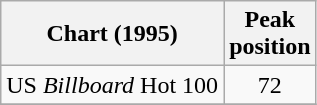<table class="wikitable">
<tr>
<th>Chart (1995)</th>
<th>Peak<br>position</th>
</tr>
<tr>
<td>US <em>Billboard</em> Hot 100</td>
<td align="center">72</td>
</tr>
<tr>
</tr>
</table>
